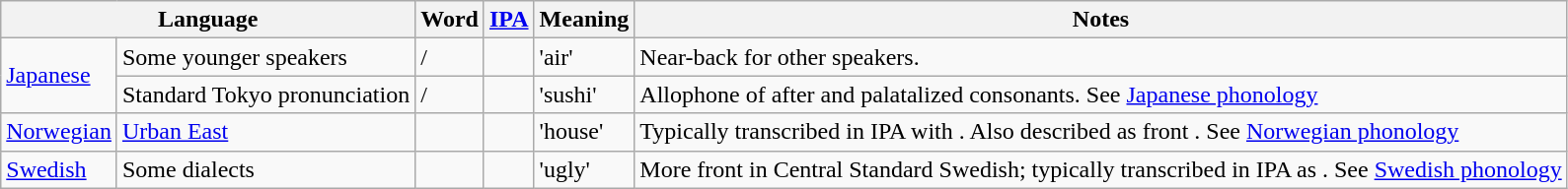<table class="wikitable">
<tr>
<th colspan="2">Language</th>
<th>Word</th>
<th><a href='#'>IPA</a></th>
<th>Meaning</th>
<th>Notes</th>
</tr>
<tr>
<td rowspan="2"><a href='#'>Japanese</a></td>
<td>Some younger speakers</td>
<td> / </td>
<td></td>
<td>'air'</td>
<td>Near-back  for other speakers.</td>
</tr>
<tr>
<td>Standard Tokyo pronunciation</td>
<td> / </td>
<td></td>
<td>'sushi'</td>
<td>Allophone of  after  and palatalized consonants. See <a href='#'>Japanese phonology</a></td>
</tr>
<tr>
<td><a href='#'>Norwegian</a></td>
<td><a href='#'>Urban East</a></td>
<td></td>
<td></td>
<td>'house'</td>
<td>Typically transcribed in IPA with . Also described as front . See <a href='#'>Norwegian phonology</a></td>
</tr>
<tr>
<td><a href='#'>Swedish</a></td>
<td>Some dialects</td>
<td></td>
<td></td>
<td>'ugly'</td>
<td>More front  in Central Standard Swedish; typically transcribed in IPA as . See <a href='#'>Swedish phonology</a></td>
</tr>
</table>
